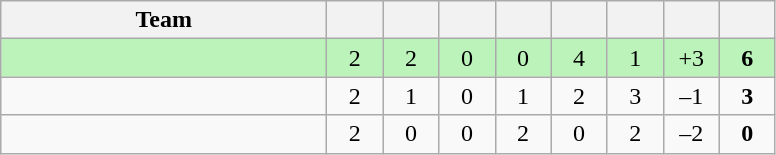<table class="wikitable" style="text-align: center;">
<tr>
<th width=210>Team</th>
<th width=30></th>
<th width=30></th>
<th width=30></th>
<th width=30></th>
<th width=30></th>
<th width=30></th>
<th width=30></th>
<th width=30></th>
</tr>
<tr style="background:#bbf3bb;">
<td align=left></td>
<td>2</td>
<td>2</td>
<td>0</td>
<td>0</td>
<td>4</td>
<td>1</td>
<td>+3</td>
<td><strong>6</strong></td>
</tr>
<tr>
<td align=left></td>
<td>2</td>
<td>1</td>
<td>0</td>
<td>1</td>
<td>2</td>
<td>3</td>
<td>–1</td>
<td><strong>3</strong></td>
</tr>
<tr>
<td align=left></td>
<td>2</td>
<td>0</td>
<td>0</td>
<td>2</td>
<td>0</td>
<td>2</td>
<td>–2</td>
<td><strong>0</strong></td>
</tr>
</table>
